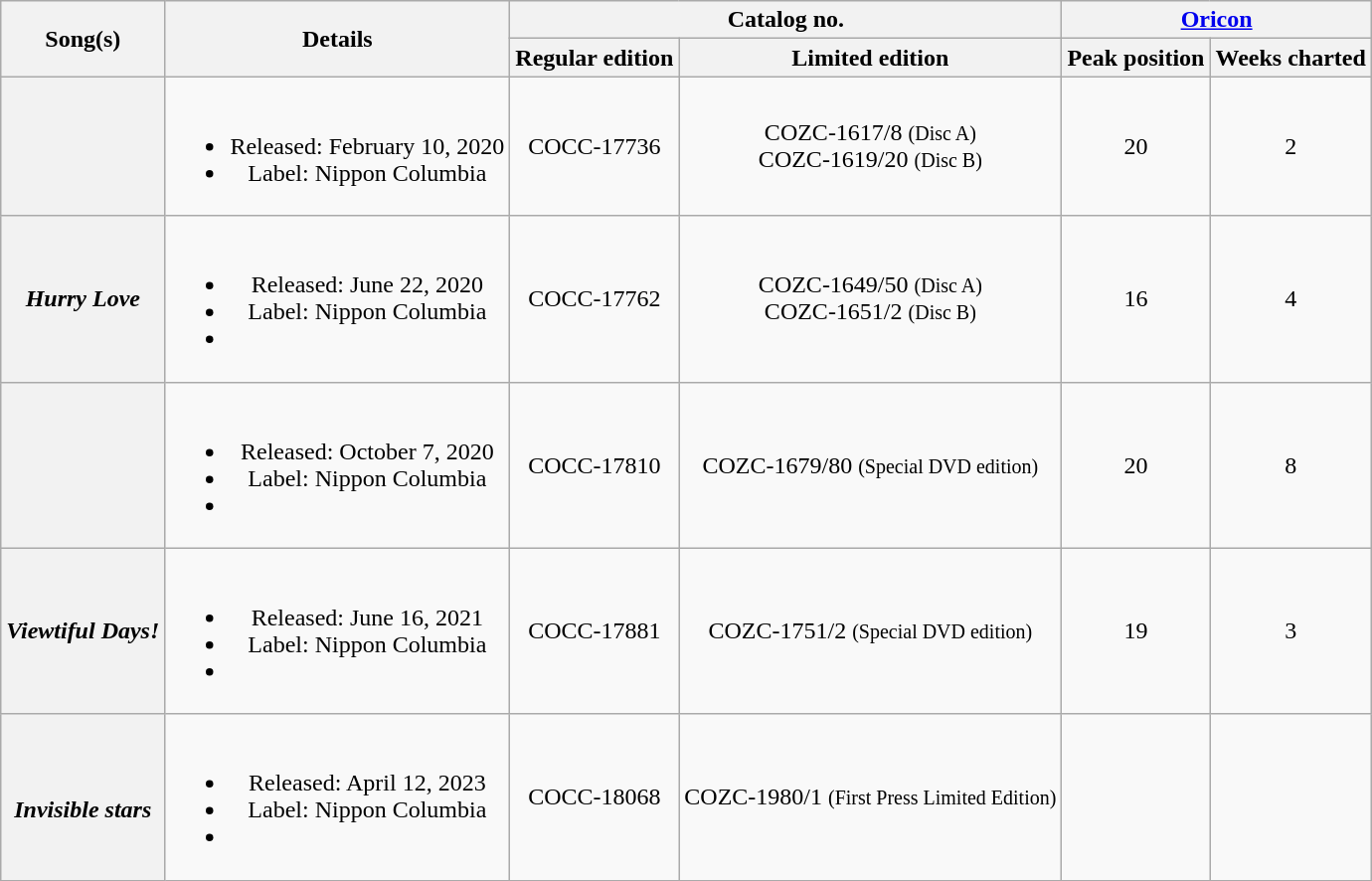<table class="wikitable plainrowheaders" style="text-align:center;" border="1">
<tr>
<th rowspan="2">Song(s)</th>
<th rowspan="2">Details</th>
<th colspan="2">Catalog no.</th>
<th colspan="2"><a href='#'>Oricon</a></th>
</tr>
<tr>
<th>Regular edition</th>
<th>Limited edition</th>
<th>Peak position</th>
<th>Weeks charted</th>
</tr>
<tr>
<th scope="row"><br></th>
<td><br><ul><li>Released: February 10, 2020</li><li>Label: Nippon Columbia</li></ul></td>
<td>COCC-17736</td>
<td>COZC-1617/8 <small>(Disc A)</small><br>COZC-1619/20 <small>(Disc B)</small></td>
<td>20</td>
<td>2</td>
</tr>
<tr>
<th scope="row"><em>Hurry Love</em><br></th>
<td><br><ul><li>Released: June 22, 2020</li><li>Label: Nippon Columbia</li><li><small></small></li></ul></td>
<td>COCC-17762</td>
<td>COZC-1649/50 <small>(Disc A)</small><br>COZC-1651/2 <small>(Disc B)</small></td>
<td>16</td>
<td>4<br></td>
</tr>
<tr>
<th scope="row"><br></th>
<td><br><ul><li>Released: October 7, 2020</li><li>Label: Nippon Columbia</li><li><small></small></li></ul></td>
<td>COCC-17810</td>
<td>COZC-1679/80 <small>(Special DVD edition)</small></td>
<td>20</td>
<td>8</td>
</tr>
<tr>
<th scope="row"><em>Viewtiful Days!</em><br></th>
<td><br><ul><li>Released: June 16, 2021</li><li>Label: Nippon Columbia</li><li><small></small></li></ul></td>
<td>COCC-17881</td>
<td>COZC-1751/2 <small>(Special DVD edition)</small></td>
<td>19</td>
<td>3</td>
</tr>
<tr>
<th scope="row"><br><em>Invisible stars</em></th>
<td><br><ul><li>Released: April 12, 2023</li><li>Label: Nippon Columbia</li><li><small></small></li></ul></td>
<td>COCC-18068</td>
<td>COZC-1980/1 <small>(First Press Limited Edition)</small></td>
<td></td>
<td></td>
</tr>
</table>
